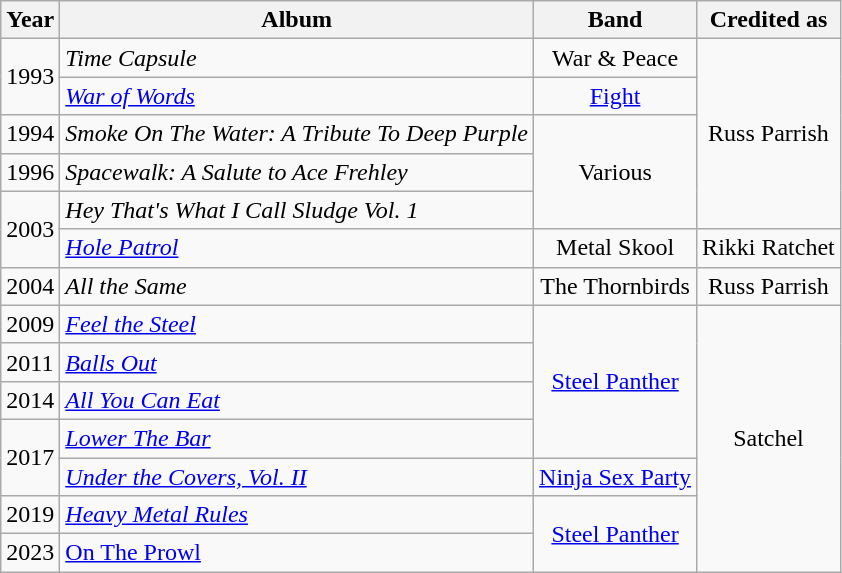<table class="wikitable">
<tr>
<th>Year</th>
<th>Album</th>
<th>Band</th>
<th>Credited as</th>
</tr>
<tr>
<td rowspan="2">1993</td>
<td><em>Time Capsule</em></td>
<td style="text-align:center">War & Peace</td>
<td rowspan="5" style="text-align:center">Russ Parrish</td>
</tr>
<tr>
<td><em><a href='#'>War of Words</a></em></td>
<td style="text-align:center"><a href='#'>Fight</a></td>
</tr>
<tr>
<td>1994</td>
<td><em>Smoke On The Water: A Tribute To Deep Purple</em></td>
<td rowspan="3" style="text-align:center">Various</td>
</tr>
<tr>
<td>1996</td>
<td><em>Spacewalk: A Salute to Ace Frehley</em></td>
</tr>
<tr>
<td rowspan="2">2003</td>
<td><em>Hey That's What I Call Sludge Vol. 1</em></td>
</tr>
<tr>
<td><em><a href='#'>Hole Patrol</a></em></td>
<td style="text-align:center">Metal Skool</td>
<td style="text-align:center">Rikki Ratchet</td>
</tr>
<tr>
<td>2004</td>
<td><em>All the Same</em></td>
<td style="text-align:center">The Thornbirds</td>
<td style="text-align:center">Russ Parrish</td>
</tr>
<tr>
<td>2009</td>
<td><em><a href='#'>Feel the Steel</a></em></td>
<td rowspan="4" style="text-align:center"><a href='#'>Steel Panther</a></td>
<td rowspan="7" style="text-align:center">Satchel</td>
</tr>
<tr>
<td>2011</td>
<td><em><a href='#'>Balls Out</a></em></td>
</tr>
<tr>
<td>2014</td>
<td><em><a href='#'>All You Can Eat</a></em></td>
</tr>
<tr>
<td rowspan="2">2017</td>
<td><em><a href='#'>Lower The Bar</a></em></td>
</tr>
<tr>
<td><em><a href='#'>Under the Covers, Vol. II</a></em></td>
<td style="text-align:center"><a href='#'>Ninja Sex Party</a></td>
</tr>
<tr>
<td>2019</td>
<td><em><a href='#'>Heavy Metal Rules</a></em></td>
<td rowspan="2" style="text-align:center"><a href='#'>Steel Panther</a></td>
</tr>
<tr>
<td>2023</td>
<td><a href='#'>On The Prowl</a></td>
</tr>
</table>
